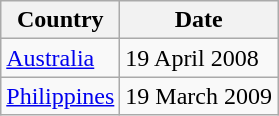<table class="wikitable">
<tr>
<th>Country</th>
<th>Date</th>
</tr>
<tr>
<td><a href='#'>Australia</a></td>
<td>19 April 2008</td>
</tr>
<tr>
<td><a href='#'>Philippines</a></td>
<td>19 March 2009</td>
</tr>
</table>
